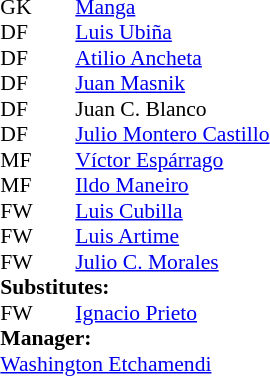<table style="font-size:90%; margin:0.2em auto;" cellspacing="0" cellpadding="0">
<tr>
<th width="25"></th>
<th width="25"></th>
</tr>
<tr>
<td>GK</td>
<td></td>
<td> <a href='#'>Manga</a></td>
</tr>
<tr>
<td>DF</td>
<td></td>
<td> <a href='#'>Luis Ubiña</a></td>
</tr>
<tr>
<td>DF</td>
<td></td>
<td> <a href='#'>Atilio Ancheta</a></td>
</tr>
<tr>
<td>DF</td>
<td></td>
<td> <a href='#'>Juan Masnik</a></td>
</tr>
<tr>
<td>DF</td>
<td></td>
<td> Juan C. Blanco</td>
</tr>
<tr>
<td>DF</td>
<td></td>
<td> <a href='#'>Julio Montero Castillo</a></td>
</tr>
<tr>
<td>MF</td>
<td></td>
<td> <a href='#'>Víctor Espárrago</a></td>
</tr>
<tr>
<td>MF</td>
<td></td>
<td> <a href='#'>Ildo Maneiro</a></td>
</tr>
<tr>
<td>FW</td>
<td></td>
<td> <a href='#'>Luis Cubilla</a></td>
<td></td>
<td></td>
</tr>
<tr>
<td>FW</td>
<td></td>
<td> <a href='#'>Luis Artime</a></td>
</tr>
<tr>
<td>FW</td>
<td></td>
<td> <a href='#'>Julio C. Morales</a></td>
</tr>
<tr>
<td colspan=3><strong>Substitutes:</strong></td>
</tr>
<tr>
<td>FW</td>
<td></td>
<td> <a href='#'>Ignacio Prieto</a></td>
<td></td>
<td></td>
</tr>
<tr>
<td colspan=3><strong>Manager:</strong></td>
</tr>
<tr>
<td colspan=4> <a href='#'>Washington Etchamendi</a></td>
</tr>
</table>
